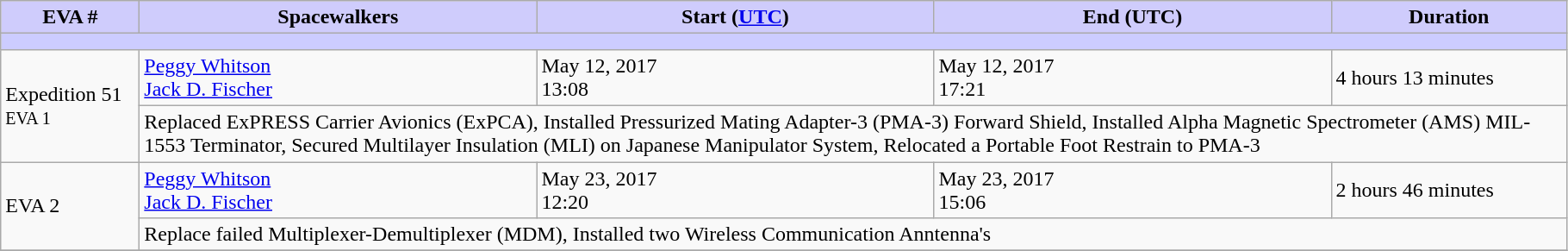<table class="wikitable">
<tr bgcolor="#cfccfc">
<td scope="col" width="100" align="center"><strong>EVA #</strong></td>
<td scope="col" width="300" align="center"><strong>Spacewalkers</strong></td>
<td scope="col" width="300" align="center"><strong>Start (<a href='#'>UTC</a>)</strong></td>
<td scope="col" width="300" align="center"><strong>End (UTC)</strong></td>
<td scope="col" width="175" align="center"><strong>Duration</strong></td>
</tr>
<tr>
<td colspan="6" bgcolor="#ccccff" height="5px"></td>
</tr>
<tr>
<td rowspan=2>Expedition 51<br><small>EVA 1</small><br></td>
<td> <a href='#'>Peggy Whitson</a><br> <a href='#'>Jack D. Fischer</a></td>
<td>May 12, 2017<br>13:08</td>
<td>May 12, 2017<br>17:21</td>
<td>4 hours 13 minutes</td>
</tr>
<tr>
<td colspan=4>Replaced ExPRESS Carrier Avionics (ExPCA), Installed Pressurized Mating Adapter-3 (PMA-3) Forward Shield, Installed Alpha Magnetic Spectrometer (AMS) MIL-1553 Terminator, Secured Multilayer Insulation (MLI) on Japanese Manipulator System, Relocated a Portable Foot Restrain to PMA-3</td>
</tr>
<tr>
<td rowspan=2>EVA 2</td>
<td> <a href='#'>Peggy Whitson</a><br> <a href='#'>Jack D. Fischer</a></td>
<td>May 23, 2017<br>12:20</td>
<td>May 23, 2017<br>15:06</td>
<td>2 hours 46 minutes</td>
</tr>
<tr>
<td colspan=4>Replace failed Multiplexer-Demultiplexer (MDM), Installed two Wireless Communication Anntenna's</td>
</tr>
<tr>
</tr>
</table>
